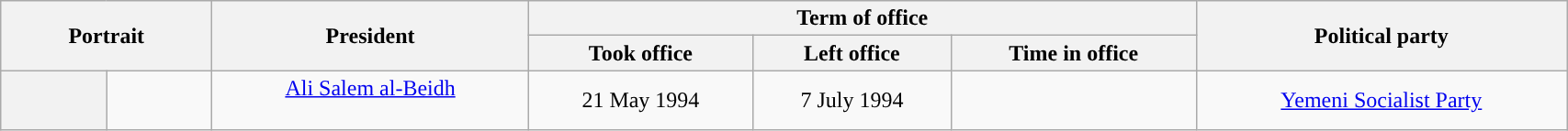<table class="wikitable" style="text-align:center; border:1px #aaf solid; width:90%;">
<tr>
<th rowspan="2" colspan="2" width="80px">Portrait</th>
<th rowspan="2">President<br></th>
<th colspan="3">Term of office</th>
<th rowspan="2">Political party</th>
</tr>
<tr>
<th>Took office</th>
<th>Left office</th>
<th>Time in office</th>
</tr>
<tr>
<th style="background:"></th>
<td></td>
<td><a href='#'>Ali Salem al-Beidh</a><br><br></td>
<td>21 May 1994</td>
<td>7 July 1994</td>
<td></td>
<td><a href='#'>Yemeni Socialist Party</a></td>
</tr>
</table>
